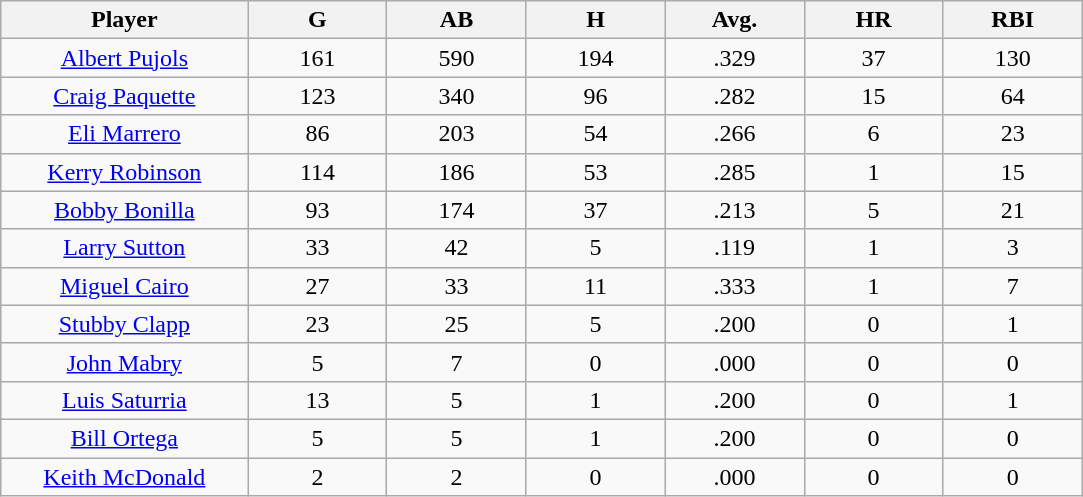<table class="wikitable sortable">
<tr>
<th bgcolor="#DDDDFF" width="16%">Player</th>
<th bgcolor="#DDDDFF" width="9%">G</th>
<th bgcolor="#DDDDFF" width="9%">AB</th>
<th bgcolor="#DDDDFF" width="9%">H</th>
<th bgcolor="#DDDDFF" width="9%">Avg.</th>
<th bgcolor="#DDDDFF" width="9%">HR</th>
<th bgcolor="#DDDDFF" width="9%">RBI</th>
</tr>
<tr align="center">
<td><a href='#'>Albert Pujols</a></td>
<td>161</td>
<td>590</td>
<td>194</td>
<td>.329</td>
<td>37</td>
<td>130</td>
</tr>
<tr align="center">
<td><a href='#'>Craig Paquette</a></td>
<td>123</td>
<td>340</td>
<td>96</td>
<td>.282</td>
<td>15</td>
<td>64</td>
</tr>
<tr align="center">
<td><a href='#'>Eli Marrero</a></td>
<td>86</td>
<td>203</td>
<td>54</td>
<td>.266</td>
<td>6</td>
<td>23</td>
</tr>
<tr align="center">
<td><a href='#'>Kerry Robinson</a></td>
<td>114</td>
<td>186</td>
<td>53</td>
<td>.285</td>
<td>1</td>
<td>15</td>
</tr>
<tr align="center">
<td><a href='#'>Bobby Bonilla</a></td>
<td>93</td>
<td>174</td>
<td>37</td>
<td>.213</td>
<td>5</td>
<td>21</td>
</tr>
<tr align="center">
<td><a href='#'>Larry Sutton</a></td>
<td>33</td>
<td>42</td>
<td>5</td>
<td>.119</td>
<td>1</td>
<td>3</td>
</tr>
<tr align="center">
<td><a href='#'>Miguel Cairo</a></td>
<td>27</td>
<td>33</td>
<td>11</td>
<td>.333</td>
<td>1</td>
<td>7</td>
</tr>
<tr align="center">
<td><a href='#'>Stubby Clapp</a></td>
<td>23</td>
<td>25</td>
<td>5</td>
<td>.200</td>
<td>0</td>
<td>1</td>
</tr>
<tr align="center">
<td><a href='#'>John Mabry</a></td>
<td>5</td>
<td>7</td>
<td>0</td>
<td>.000</td>
<td>0</td>
<td>0</td>
</tr>
<tr align="center">
<td><a href='#'>Luis Saturria</a></td>
<td>13</td>
<td>5</td>
<td>1</td>
<td>.200</td>
<td>0</td>
<td>1</td>
</tr>
<tr align="center">
<td><a href='#'>Bill Ortega</a></td>
<td>5</td>
<td>5</td>
<td>1</td>
<td>.200</td>
<td>0</td>
<td>0</td>
</tr>
<tr align="center">
<td><a href='#'>Keith McDonald</a></td>
<td>2</td>
<td>2</td>
<td>0</td>
<td>.000</td>
<td>0</td>
<td>0</td>
</tr>
</table>
